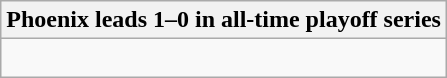<table class="wikitable collapsible collapsed">
<tr>
<th>Phoenix leads 1–0 in all-time playoff series</th>
</tr>
<tr>
<td><br></td>
</tr>
</table>
